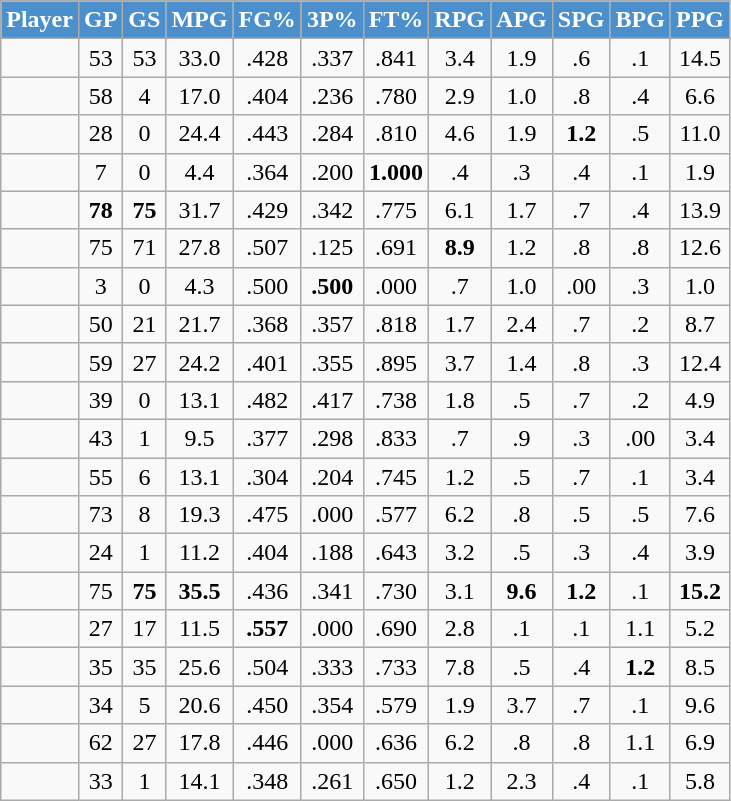<table class="wikitable sortable" style="text-align:right;">
<tr>
<th style="background:#4b90cc; color:#FFFFFF">Player</th>
<th style="background:#4b90cc; color:#FFFFFF">GP</th>
<th style="background:#4b90cc; color:#FFFFFF">GS</th>
<th style="background:#4b90cc; color:#FFFFFF">MPG</th>
<th style="background:#4b90cc; color:#FFFFFF">FG%</th>
<th style="background:#4b90cc; color:#FFFFFF">3P%</th>
<th style="background:#4b90cc; color:#FFFFFF">FT%</th>
<th style="background:#4b90cc; color:#FFFFFF">RPG</th>
<th style="background:#4b90cc; color:#FFFFFF">APG</th>
<th style="background:#4b90cc; color:#FFFFFF">SPG</th>
<th style="background:#4b90cc; color:#FFFFFF">BPG</th>
<th style="background:#4b90cc; color:#FFFFFF">PPG</th>
</tr>
<tr align="center" bgcolor="">
<td></td>
<td>53</td>
<td>53</td>
<td>33.0</td>
<td>.428</td>
<td>.337</td>
<td>.841</td>
<td>3.4</td>
<td>1.9</td>
<td>.6</td>
<td>.1</td>
<td>14.5</td>
</tr>
<tr align="center" bgcolor="">
<td></td>
<td>58</td>
<td>4</td>
<td>17.0</td>
<td>.404</td>
<td>.236</td>
<td>.780</td>
<td>2.9</td>
<td>1.0</td>
<td>.8</td>
<td>.4</td>
<td>6.6</td>
</tr>
<tr align="center" bgcolor="">
<td></td>
<td>28</td>
<td>0</td>
<td>24.4</td>
<td>.443</td>
<td>.284</td>
<td>.810</td>
<td>4.6</td>
<td>1.9</td>
<td style=><strong>1.2</strong></td>
<td>.5</td>
<td>11.0</td>
</tr>
<tr align="center" bgcolor="">
<td></td>
<td>7</td>
<td>0</td>
<td>4.4</td>
<td>.364</td>
<td>.200</td>
<td style=><strong>1.000</strong></td>
<td>.4</td>
<td>.3</td>
<td>.4</td>
<td>.1</td>
<td>1.9</td>
</tr>
<tr align="center" bgcolor="">
<td></td>
<td style=><strong>78</strong></td>
<td style=><strong>75</strong></td>
<td>31.7</td>
<td>.429</td>
<td>.342</td>
<td>.775</td>
<td>6.1</td>
<td>1.7</td>
<td>.7</td>
<td>.4</td>
<td>13.9</td>
</tr>
<tr align="center" bgcolor="">
<td></td>
<td>75</td>
<td>71</td>
<td>27.8</td>
<td>.507</td>
<td>.125</td>
<td>.691</td>
<td style=><strong>8.9</strong></td>
<td>1.2</td>
<td>.8</td>
<td>.8</td>
<td>12.6</td>
</tr>
<tr align="center" bgcolor="">
<td></td>
<td>3</td>
<td>0</td>
<td>4.3</td>
<td>.500</td>
<td style=><strong>.500</strong></td>
<td>.000</td>
<td>.7</td>
<td>1.0</td>
<td>.00</td>
<td>.3</td>
<td>1.0</td>
</tr>
<tr align="center" bgcolor="">
<td></td>
<td>50</td>
<td>21</td>
<td>21.7</td>
<td>.368</td>
<td>.357</td>
<td>.818</td>
<td>1.7</td>
<td>2.4</td>
<td>.7</td>
<td>.2</td>
<td>8.7</td>
</tr>
<tr align="center" bgcolor="">
<td></td>
<td>59</td>
<td>27</td>
<td>24.2</td>
<td>.401</td>
<td>.355</td>
<td>.895</td>
<td>3.7</td>
<td>1.4</td>
<td>.8</td>
<td>.3</td>
<td>12.4</td>
</tr>
<tr align="center" bgcolor="">
<td></td>
<td>39</td>
<td>0</td>
<td>13.1</td>
<td>.482</td>
<td>.417</td>
<td>.738</td>
<td>1.8</td>
<td>.5</td>
<td>.7</td>
<td>.2</td>
<td>4.9</td>
</tr>
<tr align="center" bgcolor="">
<td></td>
<td>43</td>
<td>1</td>
<td>9.5</td>
<td>.377</td>
<td>.298</td>
<td>.833</td>
<td>.7</td>
<td>.9</td>
<td>.3</td>
<td>.00</td>
<td>3.4</td>
</tr>
<tr align="center" bgcolor="">
<td></td>
<td>55</td>
<td>6</td>
<td>13.1</td>
<td>.304</td>
<td>.204</td>
<td>.745</td>
<td>1.2</td>
<td>.5</td>
<td>.7</td>
<td>.1</td>
<td>3.4</td>
</tr>
<tr align="center" bgcolor="">
<td></td>
<td>73</td>
<td>8</td>
<td>19.3</td>
<td>.475</td>
<td>.000</td>
<td>.577</td>
<td>6.2</td>
<td>.8</td>
<td>.5</td>
<td>.5</td>
<td>7.6</td>
</tr>
<tr align="center" bgcolor="">
<td></td>
<td>24</td>
<td>1</td>
<td>11.2</td>
<td>.404</td>
<td>.188</td>
<td>.643</td>
<td>3.2</td>
<td>.5</td>
<td>.3</td>
<td>.4</td>
<td>3.9</td>
</tr>
<tr align="center" bgcolor="">
<td></td>
<td>75</td>
<td style=><strong>75</strong></td>
<td style=><strong>35.5</strong></td>
<td>.436</td>
<td>.341</td>
<td>.730</td>
<td>3.1</td>
<td style=><strong>9.6</strong></td>
<td style=><strong>1.2</strong></td>
<td>.1</td>
<td style=><strong>15.2</strong></td>
</tr>
<tr align="center" bgcolor="">
<td></td>
<td>27</td>
<td>17</td>
<td>11.5</td>
<td style=><strong>.557</strong></td>
<td>.000</td>
<td>.690</td>
<td>2.8</td>
<td>.1</td>
<td>.1</td>
<td>1.1</td>
<td>5.2</td>
</tr>
<tr align="center" bgcolor="">
<td></td>
<td>35</td>
<td>35</td>
<td>25.6</td>
<td>.504</td>
<td>.333</td>
<td>.733</td>
<td>7.8</td>
<td>.5</td>
<td>.4</td>
<td style=><strong>1.2</strong></td>
<td>8.5</td>
</tr>
<tr align="center" bgcolor="">
<td></td>
<td>34</td>
<td>5</td>
<td>20.6</td>
<td>.450</td>
<td>.354</td>
<td>.579</td>
<td>1.9</td>
<td>3.7</td>
<td>.7</td>
<td>.1</td>
<td>9.6</td>
</tr>
<tr align="center" bgcolor="">
<td></td>
<td>62</td>
<td>27</td>
<td>17.8</td>
<td>.446</td>
<td>.000</td>
<td>.636</td>
<td>6.2</td>
<td>.8</td>
<td>.8</td>
<td>1.1</td>
<td>6.9</td>
</tr>
<tr align="center" bgcolor="">
<td></td>
<td>33</td>
<td>1</td>
<td>14.1</td>
<td>.348</td>
<td>.261</td>
<td>.650</td>
<td>1.2</td>
<td>2.3</td>
<td>.4</td>
<td>.1</td>
<td>5.8</td>
</tr>
</table>
